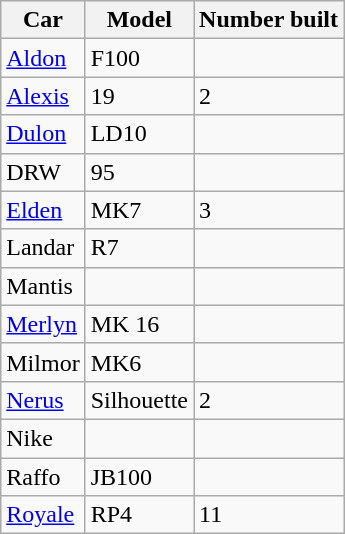<table class="wikitable">
<tr>
<th>Car</th>
<th>Model</th>
<th>Number built</th>
</tr>
<tr>
<td><a href='#'>Aldon</a></td>
<td>F100</td>
<td></td>
</tr>
<tr>
<td><a href='#'>Alexis</a></td>
<td>19</td>
<td>2</td>
</tr>
<tr>
<td><a href='#'>Dulon</a></td>
<td>LD10</td>
<td></td>
</tr>
<tr>
<td>DRW</td>
<td>95</td>
<td></td>
</tr>
<tr>
<td><a href='#'>Elden</a></td>
<td>MK7</td>
<td>3</td>
</tr>
<tr>
<td>Landar</td>
<td>R7</td>
<td></td>
</tr>
<tr>
<td>Mantis</td>
<td></td>
<td></td>
</tr>
<tr>
<td><a href='#'>Merlyn</a></td>
<td>MK 16</td>
<td></td>
</tr>
<tr>
<td>Milmor</td>
<td>MK6</td>
<td></td>
</tr>
<tr>
<td><a href='#'>Nerus</a></td>
<td>Silhouette</td>
<td>2</td>
</tr>
<tr>
<td>Nike</td>
<td></td>
<td></td>
</tr>
<tr>
<td>Raffo</td>
<td>JB100</td>
<td></td>
</tr>
<tr>
<td><a href='#'>Royale</a></td>
<td>RP4</td>
<td>11</td>
</tr>
</table>
